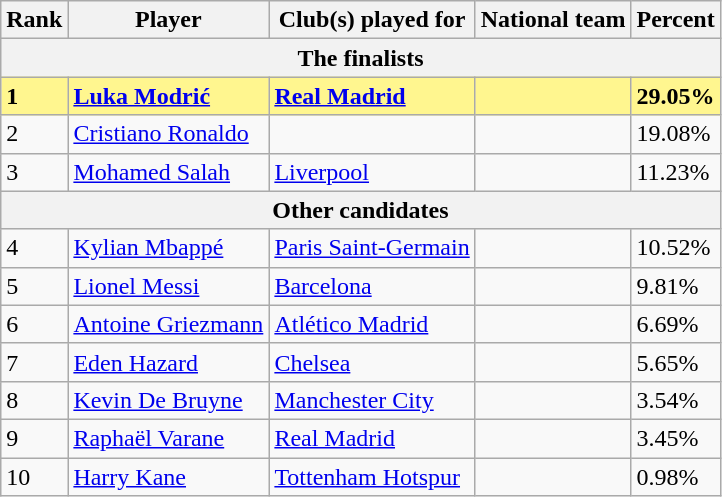<table class="wikitable plainrowheaders sortable">
<tr>
<th>Rank</th>
<th>Player</th>
<th>Club(s) played for</th>
<th>National team</th>
<th>Percent</th>
</tr>
<tr>
<th colspan="5">The finalists</th>
</tr>
<tr style="background-color: #FFF68F; font-weight: bold;">
<td>1</td>
<td><a href='#'>Luka Modrić</a></td>
<td> <a href='#'>Real Madrid</a></td>
<td></td>
<td>29.05%</td>
</tr>
<tr>
<td>2</td>
<td><a href='#'>Cristiano Ronaldo</a></td>
<td></td>
<td></td>
<td>19.08%</td>
</tr>
<tr>
<td>3</td>
<td><a href='#'>Mohamed Salah</a></td>
<td> <a href='#'>Liverpool</a></td>
<td></td>
<td>11.23%</td>
</tr>
<tr>
<th colspan="5">Other candidates</th>
</tr>
<tr>
<td>4</td>
<td><a href='#'>Kylian Mbappé</a></td>
<td> <a href='#'>Paris Saint-Germain</a></td>
<td></td>
<td>10.52%</td>
</tr>
<tr>
<td>5</td>
<td><a href='#'>Lionel Messi</a></td>
<td> <a href='#'>Barcelona</a></td>
<td></td>
<td>9.81%</td>
</tr>
<tr>
<td>6</td>
<td><a href='#'>Antoine Griezmann</a></td>
<td> <a href='#'>Atlético Madrid</a></td>
<td></td>
<td>6.69%</td>
</tr>
<tr>
<td>7</td>
<td><a href='#'>Eden Hazard</a></td>
<td> <a href='#'>Chelsea</a></td>
<td></td>
<td>5.65%</td>
</tr>
<tr>
<td>8</td>
<td><a href='#'>Kevin De Bruyne</a></td>
<td> <a href='#'>Manchester City</a></td>
<td></td>
<td>3.54%</td>
</tr>
<tr>
<td>9</td>
<td><a href='#'>Raphaël Varane</a></td>
<td> <a href='#'>Real Madrid</a></td>
<td></td>
<td>3.45%</td>
</tr>
<tr>
<td>10</td>
<td><a href='#'>Harry Kane</a></td>
<td> <a href='#'>Tottenham Hotspur</a></td>
<td></td>
<td>0.98%</td>
</tr>
</table>
